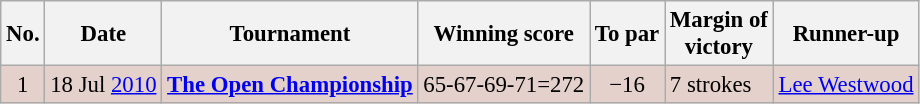<table class="wikitable" style="font-size:95%;">
<tr>
<th>No.</th>
<th>Date</th>
<th>Tournament</th>
<th>Winning score</th>
<th>To par</th>
<th>Margin of<br>victory</th>
<th>Runner-up</th>
</tr>
<tr style="background:#e5d1cb;">
<td align=center>1</td>
<td align=right>18 Jul <a href='#'>2010</a></td>
<td><strong><a href='#'>The Open Championship</a></strong></td>
<td>65-67-69-71=272</td>
<td align=center>−16</td>
<td>7 strokes</td>
<td> <a href='#'>Lee Westwood</a></td>
</tr>
</table>
